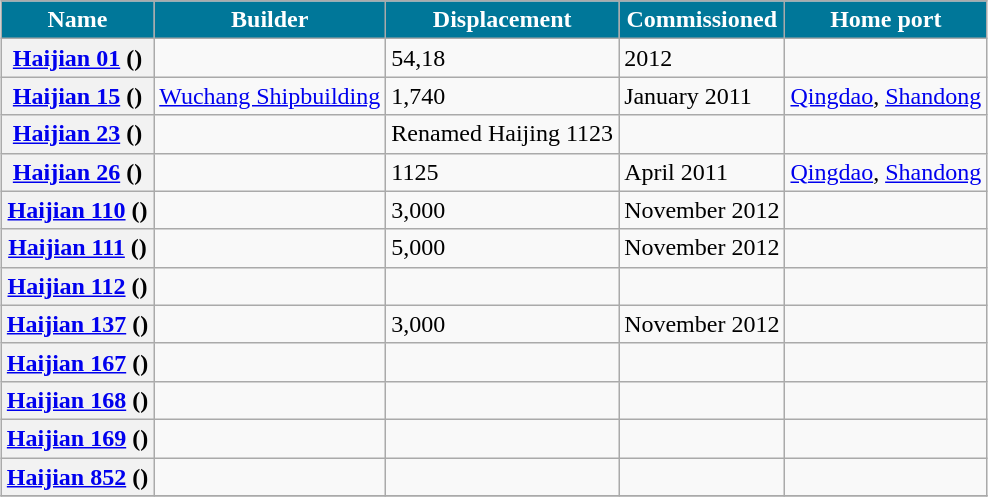<table class="wikitable" style="margin:1em auto;">
<tr>
<th style="background:#079;color:#fff;">Name</th>
<th style="background:#079;color:#fff;">Builder</th>
<th style="background:#079;color:#fff;">Displacement</th>
<th style="background:#079;color:#fff;">Commissioned</th>
<th style="background:#079;color:#fff;">Home port</th>
</tr>
<tr>
<th><a href='#'>Haijian 01</a> ()</th>
<td></td>
<td>54,18</td>
<td>2012</td>
<td></td>
</tr>
<tr>
<th><a href='#'>Haijian 15</a> ()</th>
<td><a href='#'>Wuchang Shipbuilding</a></td>
<td>1,740</td>
<td>January 2011</td>
<td><a href='#'>Qingdao</a>, <a href='#'>Shandong</a></td>
</tr>
<tr>
<th><a href='#'>Haijian 23</a> ()</th>
<td></td>
<td>Renamed Haijing 1123</td>
<td></td>
<td></td>
</tr>
<tr>
<th><a href='#'>Haijian 26</a> ()</th>
<td></td>
<td>1125</td>
<td>April 2011</td>
<td><a href='#'>Qingdao</a>, <a href='#'>Shandong</a></td>
</tr>
<tr>
<th><a href='#'>Haijian 110</a> ()</th>
<td></td>
<td>3,000</td>
<td>November 2012</td>
<td></td>
</tr>
<tr>
<th><a href='#'>Haijian 111</a> ()</th>
<td></td>
<td>5,000</td>
<td>November 2012</td>
<td></td>
</tr>
<tr>
<th><a href='#'>Haijian 112</a> ()</th>
<td></td>
<td></td>
<td></td>
<td></td>
</tr>
<tr>
<th><a href='#'>Haijian 137</a> ()</th>
<td></td>
<td>3,000</td>
<td>November 2012</td>
<td></td>
</tr>
<tr>
<th><a href='#'>Haijian 167</a> ()</th>
<td></td>
<td></td>
<td></td>
<td></td>
</tr>
<tr>
<th><a href='#'>Haijian 168</a> ()</th>
<td></td>
<td></td>
<td></td>
<td></td>
</tr>
<tr>
<th><a href='#'>Haijian 169</a> ()</th>
<td></td>
<td></td>
<td></td>
<td></td>
</tr>
<tr>
<th><a href='#'>Haijian 852</a> ()</th>
<td></td>
<td></td>
<td></td>
<td></td>
</tr>
<tr>
</tr>
</table>
